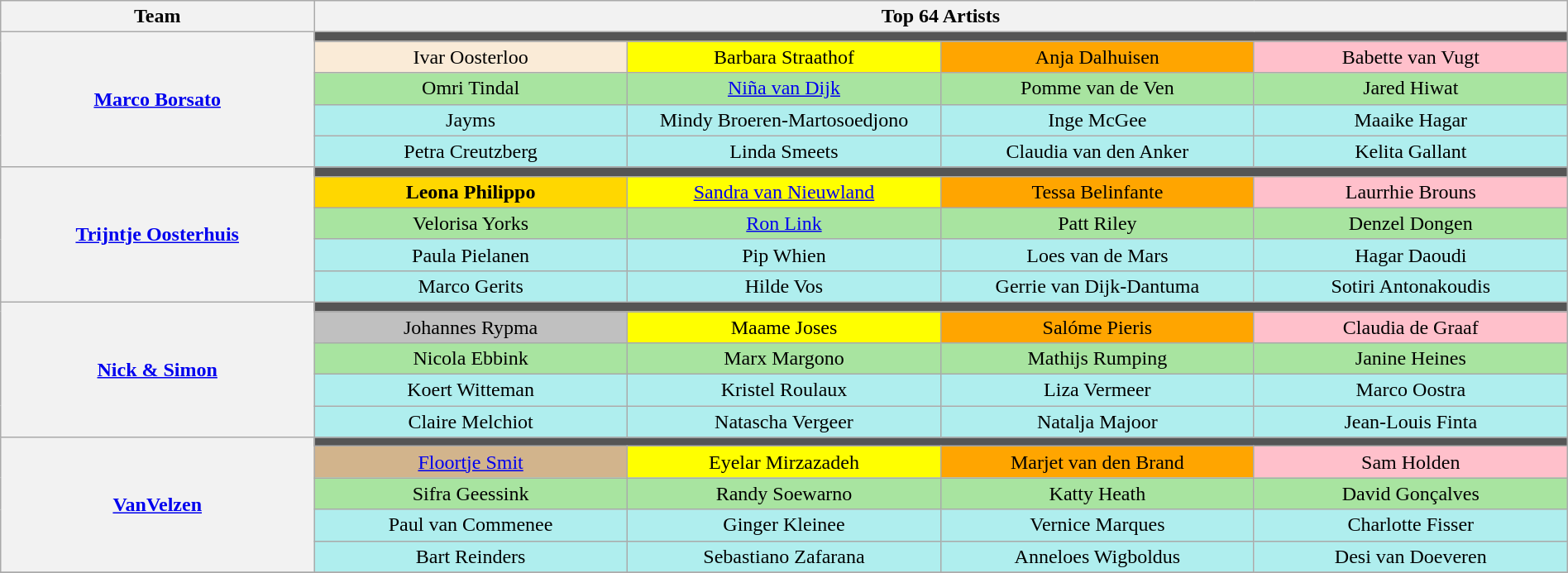<table class="wikitable" style="font-size:100%; text-align:center; width:100%">
<tr>
<th width="20%">Team</th>
<th colspan="8">Top 64 Artists</th>
</tr>
<tr>
<th rowspan="5"><a href='#'>Marco Borsato</a></th>
<td colspan="5" style="background:#555555"></td>
</tr>
<tr>
<td style="background:antiquewhite; width:20%">Ivar Oosterloo</td>
<td style="background:yellow; width:20%">Barbara Straathof</td>
<td style="background:orange; width:20%">Anja Dalhuisen</td>
<td style="background:#FFC0CB; width:20%">Babette van Vugt</td>
</tr>
<tr>
<td style="background:#A8E4A0">Omri Tindal</td>
<td style="background:#A8E4A0"><a href='#'>Niña van Dijk</a></td>
<td style="background:#A8E4A0">Pomme van de Ven</td>
<td style="background:#A8E4A0">Jared Hiwat</td>
</tr>
<tr>
<td style="background:#afeeee">Jayms</td>
<td style="background:#afeeee">Mindy Broeren-Martosoedjono</td>
<td style="background:#afeeee">Inge McGee</td>
<td style="background:#afeeee">Maaike Hagar</td>
</tr>
<tr>
<td style="background:#afeeee">Petra Creutzberg</td>
<td style="background:#afeeee">Linda Smeets</td>
<td style="background:#afeeee">Claudia van den Anker</td>
<td style="background:#afeeee">Kelita Gallant</td>
</tr>
<tr>
<th rowspan="5"><a href='#'>Trijntje Oosterhuis</a></th>
<td colspan="5" style="background:#555555"></td>
</tr>
<tr>
<td style="background:gold"><strong>Leona Philippo</strong></td>
<td style="background:yellow"><a href='#'>Sandra van Nieuwland</a></td>
<td style="background:orange">Tessa Belinfante</td>
<td style="background:#FFC0CB">Laurrhie Brouns</td>
</tr>
<tr>
<td style="background:#A8E4A0">Velorisa Yorks</td>
<td style="background:#A8E4A0"><a href='#'>Ron Link</a></td>
<td style="background:#A8E4A0">Patt Riley</td>
<td style="background:#A8E4A0">Denzel Dongen</td>
</tr>
<tr>
<td style="background:#afeeee">Paula Pielanen</td>
<td style="background:#afeeee">Pip Whien</td>
<td style="background:#afeeee">Loes van de Mars</td>
<td style="background:#afeeee">Hagar Daoudi</td>
</tr>
<tr>
<td style="background:#afeeee">Marco Gerits</td>
<td style="background:#afeeee">Hilde Vos</td>
<td style="background:#afeeee">Gerrie van Dijk-Dantuma</td>
<td style="background:#afeeee">Sotiri Antonakoudis</td>
</tr>
<tr>
<th rowspan="5"><a href='#'>Nick & Simon</a></th>
<td colspan="5" style="background:#555555"></td>
</tr>
<tr>
<td style="background:silver">Johannes Rypma</td>
<td style="background:yellow">Maame Joses</td>
<td style="background:orange">Salóme Pieris</td>
<td style="background:#FFC0CB">Claudia de Graaf</td>
</tr>
<tr>
<td style="background:#A8E4A0">Nicola Ebbink</td>
<td style="background:#A8E4A0">Marx Margono</td>
<td style="background:#A8E4A0">Mathijs Rumping</td>
<td style="background:#A8E4A0">Janine Heines</td>
</tr>
<tr>
<td style="background:#afeeee">Koert Witteman</td>
<td style="background:#afeeee">Kristel Roulaux</td>
<td style="background:#afeeee">Liza Vermeer</td>
<td style="background:#afeeee">Marco Oostra</td>
</tr>
<tr>
<td style="background:#afeeee">Claire Melchiot</td>
<td style="background:#afeeee">Natascha Vergeer</td>
<td style="background:#afeeee">Natalja Majoor</td>
<td style="background:#afeeee">Jean-Louis Finta</td>
</tr>
<tr>
<th rowspan="5"><a href='#'>VanVelzen</a></th>
<td colspan="5" style="background:#555555"></td>
</tr>
<tr>
<td style="background:tan"><a href='#'>Floortje Smit</a></td>
<td style="background:yellow">Eyelar Mirzazadeh</td>
<td style="background:orange">Marjet van den Brand</td>
<td style="background:#FFC0CB">Sam Holden</td>
</tr>
<tr>
<td style="background:#A8E4A0">Sifra Geessink</td>
<td style="background:#A8E4A0">Randy Soewarno</td>
<td style="background:#A8E4A0">Katty Heath</td>
<td style="background:#A8E4A0">David Gonçalves</td>
</tr>
<tr>
<td style="background:#afeeee">Paul van Commenee</td>
<td style="background:#afeeee">Ginger Kleinee</td>
<td style="background:#afeeee">Vernice Marques</td>
<td style="background:#afeeee">Charlotte Fisser</td>
</tr>
<tr>
<td style="background:#afeeee">Bart Reinders</td>
<td style="background:#afeeee">Sebastiano Zafarana</td>
<td style="background:#afeeee">Anneloes Wigboldus</td>
<td style="background:#afeeee">Desi van Doeveren</td>
</tr>
<tr>
</tr>
</table>
